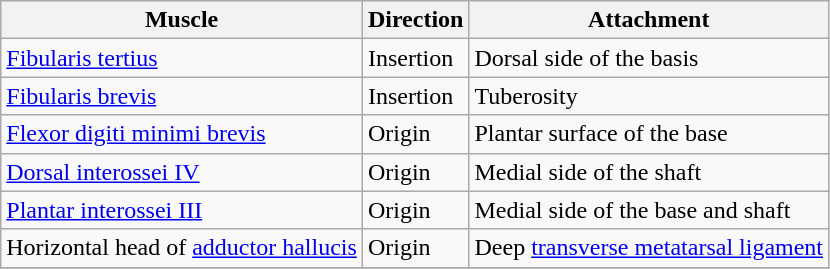<table class="sortable wikitable">
<tr>
<th>Muscle</th>
<th>Direction</th>
<th>Attachment</th>
</tr>
<tr>
<td><a href='#'>Fibularis tertius</a></td>
<td>Insertion</td>
<td>Dorsal side of the basis</td>
</tr>
<tr>
<td><a href='#'>Fibularis brevis</a></td>
<td>Insertion</td>
<td>Tuberosity</td>
</tr>
<tr>
<td><a href='#'>Flexor digiti minimi brevis</a></td>
<td>Origin</td>
<td>Plantar surface of the base</td>
</tr>
<tr>
<td><a href='#'>Dorsal interossei IV</a></td>
<td>Origin</td>
<td>Medial side of the shaft</td>
</tr>
<tr>
<td><a href='#'>Plantar interossei III</a></td>
<td>Origin</td>
<td>Medial side of the base and shaft</td>
</tr>
<tr>
<td>Horizontal head of <a href='#'>adductor hallucis</a></td>
<td>Origin</td>
<td>Deep <a href='#'>transverse metatarsal ligament</a></td>
</tr>
<tr>
</tr>
</table>
